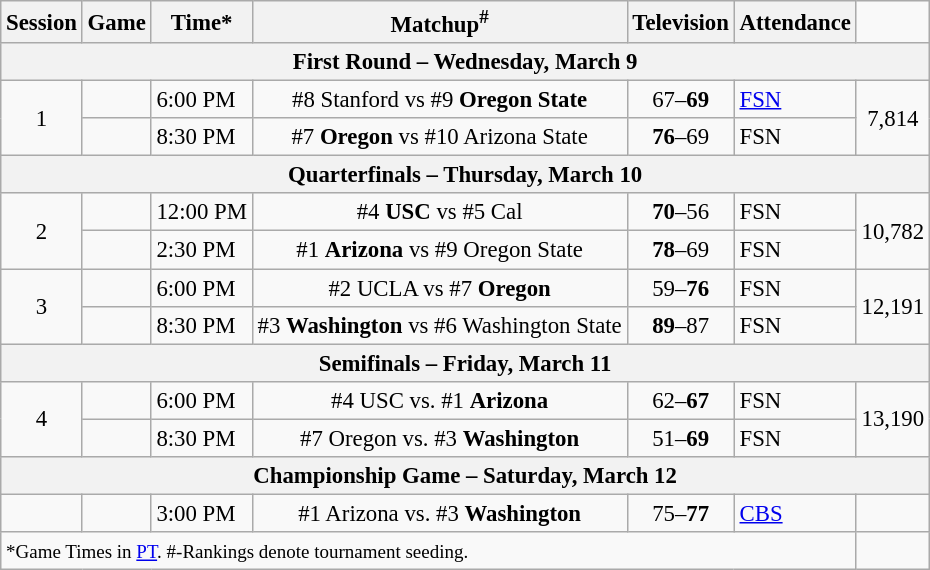<table class="wikitable" style="font-size: 95%">
<tr align="center">
<th>Session</th>
<th>Game</th>
<th>Time*</th>
<th>Matchup<sup>#</sup></th>
<th>Television</th>
<th>Attendance</th>
</tr>
<tr>
<th colspan=7>First Round – Wednesday, March 9</th>
</tr>
<tr>
<td rowspan=2 style="text-align:center;">1</td>
<td></td>
<td>6:00 PM</td>
<td align=center>#8 Stanford vs #9 <strong>Oregon State</strong></td>
<td align=center>67–<strong>69</strong></td>
<td><a href='#'>FSN</a></td>
<td rowspan=2 style="text-align:center;">7,814</td>
</tr>
<tr>
<td></td>
<td>8:30 PM</td>
<td align=center>#7 <strong>Oregon</strong> vs #10 Arizona State</td>
<td align=center><strong>76</strong>–69</td>
<td>FSN</td>
</tr>
<tr>
<th colspan=7>Quarterfinals – Thursday, March 10</th>
</tr>
<tr>
<td rowspan=2 style="text-align:center;">2</td>
<td></td>
<td>12:00 PM</td>
<td align=center>#4 <strong>USC</strong> vs #5 Cal</td>
<td align=center><strong>70</strong>–56</td>
<td>FSN</td>
<td rowspan=2 style="text-align:center;">10,782</td>
</tr>
<tr>
<td></td>
<td>2:30 PM</td>
<td align=center>#1 <strong>Arizona</strong> vs #9 Oregon State</td>
<td align=center><strong>78</strong>–69</td>
<td>FSN</td>
</tr>
<tr>
<td rowspan=2 style="text-align:center;">3</td>
<td></td>
<td>6:00 PM</td>
<td align=center>#2 UCLA vs #7 <strong>Oregon</strong></td>
<td align=center>59–<strong>76</strong></td>
<td>FSN</td>
<td rowspan=2 style="text-align:center;">12,191</td>
</tr>
<tr>
<td></td>
<td>8:30 PM</td>
<td align=center>#3 <strong>Washington</strong> vs #6 Washington State</td>
<td align=center><strong>89</strong>–87</td>
<td>FSN</td>
</tr>
<tr>
<th colspan=7>Semifinals – Friday, March 11</th>
</tr>
<tr>
<td rowspan=2 style="text-align:center;">4</td>
<td></td>
<td>6:00 PM</td>
<td align=center>#4 USC vs. #1 <strong>Arizona</strong></td>
<td align=center>62–<strong>67</strong></td>
<td>FSN</td>
<td rowspan=2 style="text-align:center;">13,190</td>
</tr>
<tr>
<td></td>
<td>8:30 PM</td>
<td align=center>#7 Oregon vs. #3 <strong>Washington</strong></td>
<td align=center>51–<strong>69</strong></td>
<td>FSN</td>
</tr>
<tr>
<th colspan=7>Championship Game – Saturday, March 12</th>
</tr>
<tr>
<td></td>
<td></td>
<td>3:00 PM</td>
<td align=center>#1 Arizona vs. #3 <strong>Washington</strong></td>
<td align=center>75–<strong>77</strong></td>
<td><a href='#'>CBS</a></td>
<td></td>
</tr>
<tr>
<td colspan=6><small>*Game Times in <a href='#'>PT</a>. #-Rankings denote tournament seeding.</small></td>
</tr>
</table>
